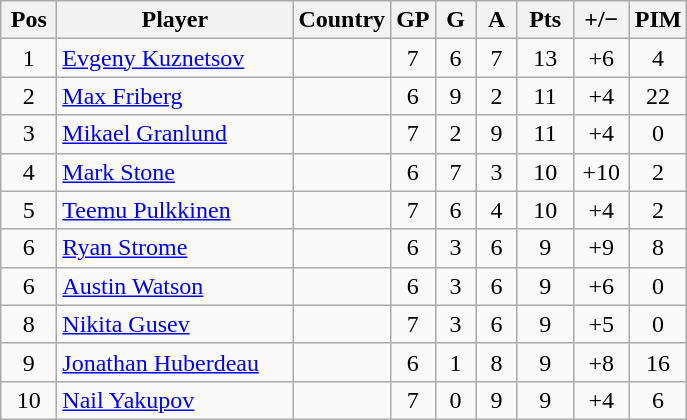<table class="wikitable sortable" style="text-align: center;">
<tr>
<th width=30>Pos</th>
<th width=150>Player</th>
<th>Country</th>
<th width=20>GP</th>
<th width=20>G</th>
<th width=20>A</th>
<th width=30>Pts</th>
<th width=30>+/−</th>
<th width=30>PIM</th>
</tr>
<tr>
<td>1</td>
<td align=left><a href='#'>Evgeny Kuznetsov</a></td>
<td align=left></td>
<td>7</td>
<td>6</td>
<td>7</td>
<td>13</td>
<td>+6</td>
<td>4</td>
</tr>
<tr>
<td>2</td>
<td align=left><a href='#'>Max Friberg</a></td>
<td align=left></td>
<td>6</td>
<td>9</td>
<td>2</td>
<td>11</td>
<td>+4</td>
<td>22</td>
</tr>
<tr>
<td>3</td>
<td align=left><a href='#'>Mikael Granlund</a></td>
<td align=left></td>
<td>7</td>
<td>2</td>
<td>9</td>
<td>11</td>
<td>+4</td>
<td>0</td>
</tr>
<tr>
<td>4</td>
<td align=left><a href='#'>Mark Stone</a></td>
<td align=left></td>
<td>6</td>
<td>7</td>
<td>3</td>
<td>10</td>
<td>+10</td>
<td>2</td>
</tr>
<tr>
<td>5</td>
<td align=left><a href='#'>Teemu Pulkkinen</a></td>
<td align=left></td>
<td>7</td>
<td>6</td>
<td>4</td>
<td>10</td>
<td>+4</td>
<td>2</td>
</tr>
<tr>
<td>6</td>
<td align=left><a href='#'>Ryan Strome</a></td>
<td align=left></td>
<td>6</td>
<td>3</td>
<td>6</td>
<td>9</td>
<td>+9</td>
<td>8</td>
</tr>
<tr>
<td>6</td>
<td align=left><a href='#'>Austin Watson</a></td>
<td align=left></td>
<td>6</td>
<td>3</td>
<td>6</td>
<td>9</td>
<td>+6</td>
<td>0</td>
</tr>
<tr>
<td>8</td>
<td align=left><a href='#'>Nikita Gusev</a></td>
<td align=left></td>
<td>7</td>
<td>3</td>
<td>6</td>
<td>9</td>
<td>+5</td>
<td>0</td>
</tr>
<tr>
<td>9</td>
<td align=left><a href='#'>Jonathan Huberdeau</a></td>
<td align=left></td>
<td>6</td>
<td>1</td>
<td>8</td>
<td>9</td>
<td>+8</td>
<td>16</td>
</tr>
<tr>
<td>10</td>
<td align=left><a href='#'>Nail Yakupov</a></td>
<td align=left></td>
<td>7</td>
<td>0</td>
<td>9</td>
<td>9</td>
<td>+4</td>
<td>6</td>
</tr>
</table>
